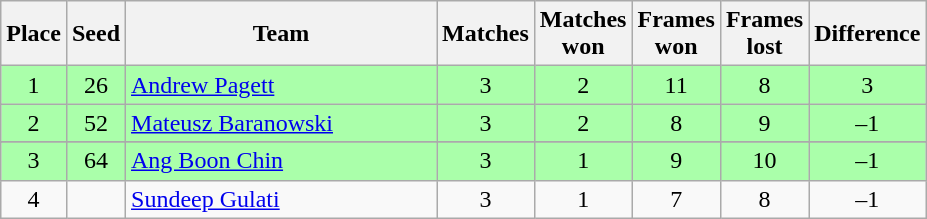<table class="wikitable" style="text-align: center;">
<tr>
<th width=20>Place</th>
<th width=20>Seed</th>
<th width=200>Team</th>
<th width=20>Matches</th>
<th width=20>Matches won</th>
<th width=20>Frames won</th>
<th width=20>Frames lost</th>
<th width=20>Difference</th>
</tr>
<tr style="background:#aaffaa;">
<td>1</td>
<td>26</td>
<td style="text-align:left;"> <a href='#'>Andrew Pagett</a></td>
<td>3</td>
<td>2</td>
<td>11</td>
<td>8</td>
<td>3</td>
</tr>
<tr style="background:#aaffaa;">
<td>2</td>
<td>52</td>
<td style="text-align:left;"> <a href='#'>Mateusz Baranowski</a></td>
<td>3</td>
<td>2</td>
<td>8</td>
<td>9</td>
<td>–1</td>
</tr>
<tr>
</tr>
<tr style="background:#aaffaa;">
<td>3</td>
<td>64</td>
<td style="text-align:left;"> <a href='#'>Ang Boon Chin</a></td>
<td>3</td>
<td>1</td>
<td>9</td>
<td>10</td>
<td>–1</td>
</tr>
<tr>
<td>4</td>
<td></td>
<td style="text-align:left;"> <a href='#'>Sundeep Gulati</a></td>
<td>3</td>
<td>1</td>
<td>7</td>
<td>8</td>
<td>–1</td>
</tr>
</table>
